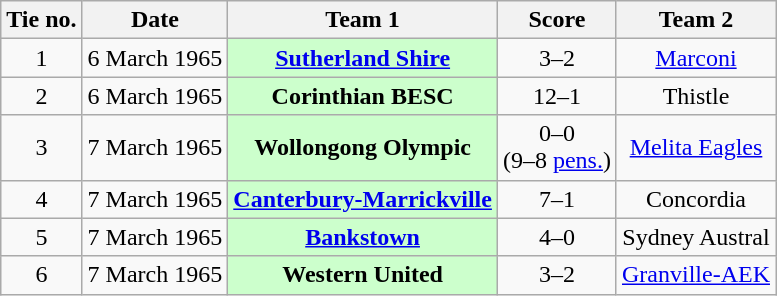<table class="wikitable" style="text-align:center">
<tr>
<th>Tie no.</th>
<th>Date</th>
<th>Team 1 </th>
<th>Score</th>
<th>Team 2 </th>
</tr>
<tr>
<td>1</td>
<td>6 March 1965</td>
<td bgcolor=#cfc><strong><a href='#'>Sutherland Shire</a></strong> </td>
<td>3–2</td>
<td><a href='#'>Marconi</a> </td>
</tr>
<tr>
<td>2</td>
<td>6 March 1965</td>
<td bgcolor=#cfc><strong>Corinthian BESC</strong> </td>
<td>12–1</td>
<td>Thistle </td>
</tr>
<tr>
<td>3</td>
<td>7 March 1965</td>
<td bgcolor=#cfc><strong>Wollongong Olympic</strong> </td>
<td>0–0  <br> (9–8 <a href='#'>pens.</a>)</td>
<td><a href='#'>Melita Eagles</a> </td>
</tr>
<tr>
<td>4</td>
<td>7 March 1965</td>
<td bgcolor=#CFC><strong><a href='#'>Canterbury-Marrickville</a></strong> </td>
<td>7–1</td>
<td>Concordia </td>
</tr>
<tr>
<td>5</td>
<td>7 March 1965</td>
<td bgcolor=#CFC><strong><a href='#'>Bankstown</a></strong> </td>
<td>4–0</td>
<td>Sydney Austral </td>
</tr>
<tr>
<td>6</td>
<td>7 March 1965</td>
<td bgcolor=#CFC><strong>Western United</strong> </td>
<td>3–2</td>
<td><a href='#'>Granville-AEK</a> </td>
</tr>
</table>
